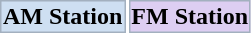<table>
<tr>
<th style="border: 1px solid #a3b0bf; cellpadding="2"; margin: auto" bgcolor="#cedff2">AM Station</th>
<th style="border: 1px solid #a3b0bf; cellpadding="2"; margin: auto" bgcolor="#ddcef2">FM Station</th>
</tr>
</table>
